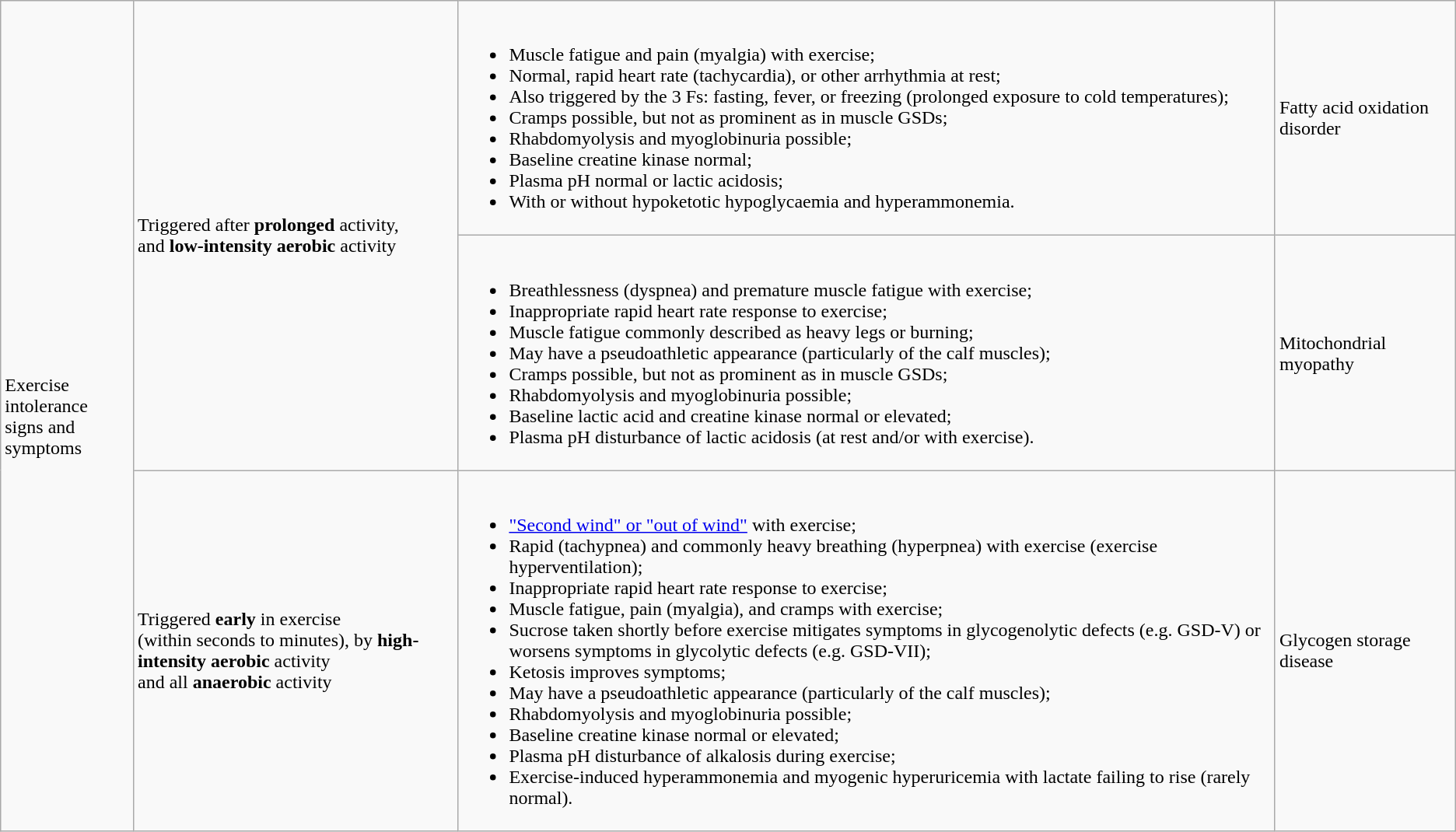<table class="wikitable">
<tr>
<td rowspan="3">Exercise intolerance<br>signs and symptoms</td>
<td rowspan="2">Triggered after <strong>prolonged</strong> activity,<br>and <strong>low-intensity aerobic</strong> activity</td>
<td><br><ul><li>Muscle fatigue and pain (myalgia) with exercise;</li><li>Normal, rapid heart rate (tachycardia), or other arrhythmia at rest;</li><li>Also triggered by the 3 Fs: fasting, fever, or freezing (prolonged exposure to cold temperatures);</li><li>Cramps possible, but not as prominent as in muscle GSDs;</li><li>Rhabdomyolysis and myoglobinuria possible;</li><li>Baseline creatine kinase normal;</li><li>Plasma pH normal or lactic acidosis;</li><li>With or without hypoketotic hypoglycaemia and hyperammonemia.</li></ul></td>
<td>Fatty acid oxidation disorder</td>
</tr>
<tr>
<td><br><ul><li>Breathlessness (dyspnea) and premature muscle fatigue with exercise;</li><li>Inappropriate rapid heart rate response to exercise;</li><li>Muscle fatigue commonly described as heavy legs or burning;</li><li>May have a pseudoathletic appearance (particularly of the calf muscles);</li><li>Cramps possible, but not as prominent as in muscle GSDs;</li><li>Rhabdomyolysis and myoglobinuria possible;</li><li>Baseline lactic acid and creatine kinase normal or elevated;</li><li>Plasma pH disturbance of lactic acidosis (at rest and/or with exercise).</li></ul></td>
<td>Mitochondrial myopathy</td>
</tr>
<tr>
<td>Triggered <strong>early</strong> in exercise<br>(within seconds to minutes),
by <strong>high-intensity aerobic</strong> activity<br>and all <strong>anaerobic</strong> activity</td>
<td><br><ul><li><a href='#'>"Second wind" or "out of wind"</a> with exercise;</li><li>Rapid (tachypnea) and commonly heavy breathing (hyperpnea) with exercise (exercise hyperventilation);</li><li>Inappropriate rapid heart rate response to exercise;</li><li>Muscle fatigue, pain (myalgia), and cramps with exercise;</li><li>Sucrose taken shortly before exercise mitigates symptoms in glycogenolytic defects (e.g. GSD-V) or worsens symptoms in glycolytic defects (e.g. GSD-VII);</li><li>Ketosis improves symptoms;</li><li>May have a pseudoathletic appearance (particularly of the calf muscles);</li><li>Rhabdomyolysis and myoglobinuria possible;</li><li>Baseline creatine kinase normal or elevated;</li><li>Plasma pH disturbance of alkalosis during exercise;</li><li>Exercise-induced hyperammonemia and myogenic hyperuricemia with lactate failing to rise (rarely normal).</li></ul></td>
<td>Glycogen storage disease</td>
</tr>
</table>
